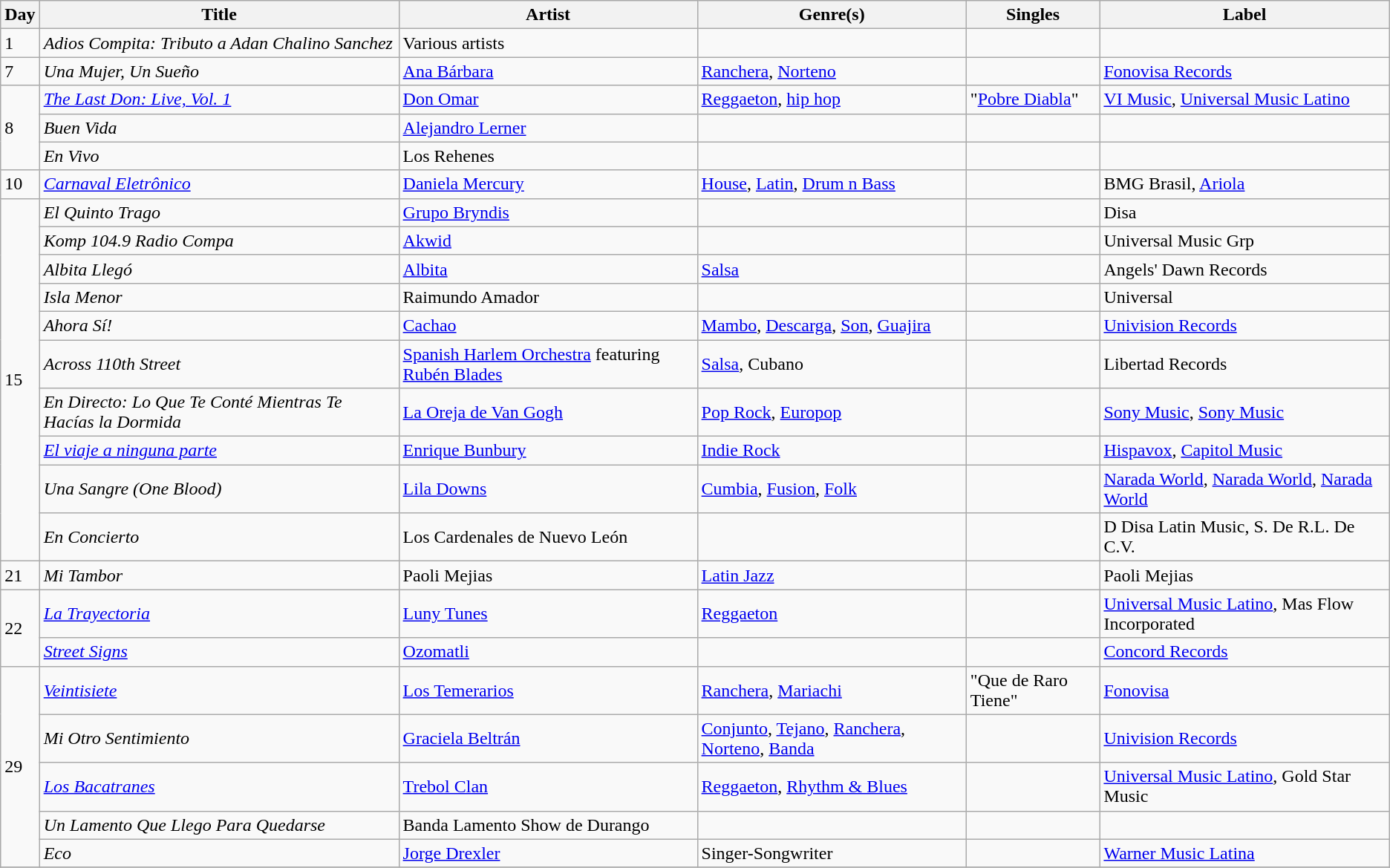<table class="wikitable sortable" style="text-align: left;">
<tr>
<th>Day</th>
<th>Title</th>
<th>Artist</th>
<th>Genre(s)</th>
<th>Singles</th>
<th>Label</th>
</tr>
<tr>
<td>1</td>
<td><em>Adios Compita: Tributo a Adan Chalino Sanchez</em></td>
<td>Various artists</td>
<td></td>
<td></td>
<td></td>
</tr>
<tr>
<td>7</td>
<td><em>Una Mujer, Un Sueño</em></td>
<td><a href='#'>Ana Bárbara</a></td>
<td><a href='#'>Ranchera</a>, <a href='#'>Norteno</a></td>
<td></td>
<td><a href='#'>Fonovisa Records</a></td>
</tr>
<tr>
<td rowspan="3">8</td>
<td><em><a href='#'>The Last Don: Live, Vol. 1</a></em></td>
<td><a href='#'>Don Omar</a></td>
<td><a href='#'>Reggaeton</a>, <a href='#'>hip hop</a></td>
<td>"<a href='#'>Pobre Diabla</a>"</td>
<td><a href='#'>VI Music</a>, <a href='#'>Universal Music Latino</a></td>
</tr>
<tr>
<td><em>Buen Vida</em></td>
<td><a href='#'>Alejandro Lerner</a></td>
<td></td>
<td></td>
<td></td>
</tr>
<tr>
<td><em>En Vivo</em></td>
<td>Los Rehenes</td>
<td></td>
<td></td>
<td></td>
</tr>
<tr>
<td>10</td>
<td><em><a href='#'>Carnaval Eletrônico</a></em></td>
<td><a href='#'>Daniela Mercury</a></td>
<td><a href='#'>House</a>, <a href='#'>Latin</a>, <a href='#'>Drum n Bass</a></td>
<td></td>
<td>BMG Brasil, <a href='#'>Ariola</a></td>
</tr>
<tr>
<td rowspan="10">15</td>
<td><em>El Quinto Trago</em></td>
<td><a href='#'>Grupo Bryndis</a></td>
<td></td>
<td></td>
<td>Disa</td>
</tr>
<tr>
<td><em>Komp 104.9 Radio Compa</em></td>
<td><a href='#'>Akwid</a></td>
<td></td>
<td></td>
<td>Universal Music Grp</td>
</tr>
<tr>
<td><em>Albita Llegó</em></td>
<td><a href='#'>Albita</a></td>
<td><a href='#'>Salsa</a></td>
<td></td>
<td>Angels' Dawn Records</td>
</tr>
<tr>
<td><em>Isla Menor</em></td>
<td>Raimundo Amador</td>
<td></td>
<td></td>
<td>Universal</td>
</tr>
<tr>
<td><em>Ahora Sí!</em></td>
<td><a href='#'>Cachao</a></td>
<td><a href='#'>Mambo</a>, <a href='#'>Descarga</a>, <a href='#'>Son</a>, <a href='#'>Guajira</a></td>
<td></td>
<td><a href='#'>Univision Records</a></td>
</tr>
<tr>
<td><em>Across 110th Street</em></td>
<td><a href='#'>Spanish Harlem Orchestra</a> featuring <a href='#'>Rubén Blades</a></td>
<td><a href='#'>Salsa</a>, Cubano</td>
<td></td>
<td>Libertad Records</td>
</tr>
<tr>
<td><em>En Directo: Lo Que Te Conté Mientras Te Hacías la Dormida</em></td>
<td><a href='#'>La Oreja de Van Gogh</a></td>
<td><a href='#'>Pop Rock</a>, <a href='#'>Europop</a></td>
<td></td>
<td><a href='#'>Sony Music</a>, <a href='#'>Sony Music</a></td>
</tr>
<tr>
<td><em><a href='#'>El viaje a ninguna parte</a></em></td>
<td><a href='#'>Enrique Bunbury</a></td>
<td><a href='#'>Indie Rock</a></td>
<td></td>
<td><a href='#'>Hispavox</a>, <a href='#'>Capitol Music</a></td>
</tr>
<tr>
<td><em>Una Sangre (One Blood)</em></td>
<td><a href='#'>Lila Downs</a></td>
<td><a href='#'>Cumbia</a>, <a href='#'>Fusion</a>, <a href='#'>Folk</a></td>
<td></td>
<td><a href='#'>Narada World</a>, <a href='#'>Narada World</a>, <a href='#'>Narada World</a></td>
</tr>
<tr>
<td><em>En Concierto</em></td>
<td>Los Cardenales de Nuevo León</td>
<td></td>
<td></td>
<td>D Disa Latin Music, S. De R.L. De C.V.</td>
</tr>
<tr>
<td>21</td>
<td><em>Mi Tambor</em></td>
<td>Paoli Mejias</td>
<td><a href='#'>Latin Jazz</a></td>
<td></td>
<td>Paoli Mejias</td>
</tr>
<tr>
<td rowspan="2">22</td>
<td><em><a href='#'>La Trayectoria</a></em></td>
<td><a href='#'>Luny Tunes</a></td>
<td><a href='#'>Reggaeton</a></td>
<td></td>
<td><a href='#'>Universal Music Latino</a>, Mas Flow Incorporated</td>
</tr>
<tr>
<td><em><a href='#'>Street Signs</a></em></td>
<td><a href='#'>Ozomatli</a></td>
<td></td>
<td></td>
<td><a href='#'>Concord Records</a></td>
</tr>
<tr>
<td rowspan="5">29</td>
<td><em><a href='#'>Veintisiete</a></em></td>
<td><a href='#'>Los Temerarios</a></td>
<td><a href='#'>Ranchera</a>, <a href='#'>Mariachi</a></td>
<td>"Que de Raro Tiene"</td>
<td><a href='#'>Fonovisa</a></td>
</tr>
<tr>
<td><em>Mi Otro Sentimiento</em></td>
<td><a href='#'>Graciela Beltrán</a></td>
<td><a href='#'>Conjunto</a>, <a href='#'>Tejano</a>, <a href='#'>Ranchera</a>, <a href='#'>Norteno</a>, <a href='#'>Banda</a></td>
<td></td>
<td><a href='#'>Univision Records</a></td>
</tr>
<tr>
<td><em><a href='#'>Los Bacatranes</a></em></td>
<td><a href='#'>Trebol Clan</a></td>
<td><a href='#'>Reggaeton</a>, <a href='#'>Rhythm & Blues</a></td>
<td></td>
<td><a href='#'>Universal Music Latino</a>, Gold Star Music</td>
</tr>
<tr>
<td><em>Un Lamento Que Llego Para Quedarse</em></td>
<td>Banda Lamento Show de Durango</td>
<td></td>
<td></td>
<td></td>
</tr>
<tr>
<td><em>Eco</em></td>
<td><a href='#'>Jorge Drexler</a></td>
<td>Singer-Songwriter</td>
<td></td>
<td><a href='#'>Warner Music Latina</a></td>
</tr>
<tr>
</tr>
</table>
